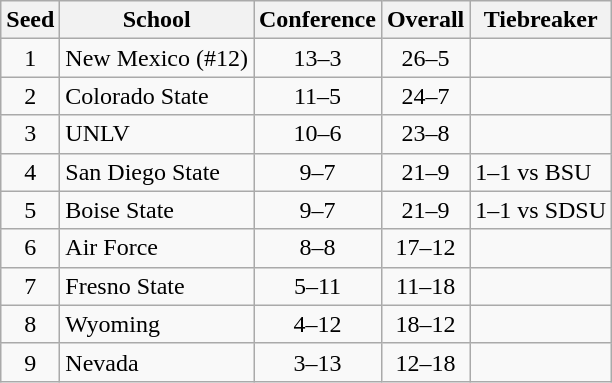<table class="wikitable" style="text-align:center">
<tr>
<th>Seed</th>
<th>School</th>
<th>Conference</th>
<th>Overall</th>
<th>Tiebreaker</th>
</tr>
<tr>
<td>1</td>
<td align=left>New Mexico (#12)</td>
<td>13–3</td>
<td>26–5</td>
<td></td>
</tr>
<tr>
<td>2</td>
<td align=left>Colorado State</td>
<td>11–5</td>
<td>24–7</td>
<td></td>
</tr>
<tr>
<td>3</td>
<td align=left>UNLV</td>
<td>10–6</td>
<td>23–8</td>
<td></td>
</tr>
<tr>
<td>4</td>
<td align=left>San Diego State</td>
<td>9–7</td>
<td>21–9</td>
<td align=left>1–1 vs BSU</td>
</tr>
<tr>
<td>5</td>
<td align=left>Boise State</td>
<td>9–7</td>
<td>21–9</td>
<td align=left>1–1 vs SDSU</td>
</tr>
<tr>
<td>6</td>
<td align=left>Air Force</td>
<td>8–8</td>
<td>17–12</td>
<td></td>
</tr>
<tr>
<td>7</td>
<td align=left>Fresno State</td>
<td>5–11</td>
<td>11–18</td>
<td></td>
</tr>
<tr>
<td>8</td>
<td align=left>Wyoming</td>
<td>4–12</td>
<td>18–12</td>
<td></td>
</tr>
<tr>
<td>9</td>
<td align=left>Nevada</td>
<td>3–13</td>
<td>12–18</td>
<td></td>
</tr>
</table>
